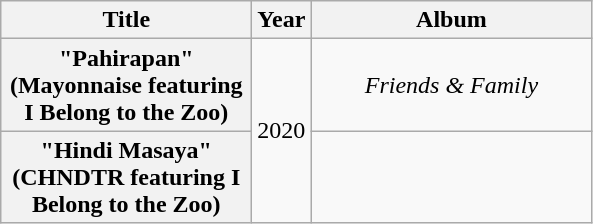<table class="wikitable plainrowheaders" style="text-align:center;">
<tr>
<th scope="col" style="width:160px;">Title</th>
<th scope="col">Year</th>
<th scope="col" style="width:180px;">Album</th>
</tr>
<tr>
<th scope="row">"Pahirapan"<br><span>(Mayonnaise featuring I Belong to the Zoo)</span></th>
<td rowspan="2">2020</td>
<td><em>Friends & Family</em></td>
</tr>
<tr>
<th scope="row">"Hindi Masaya"<br><span>(CHNDTR featuring I Belong to the Zoo)</span></th>
<td></td>
</tr>
</table>
